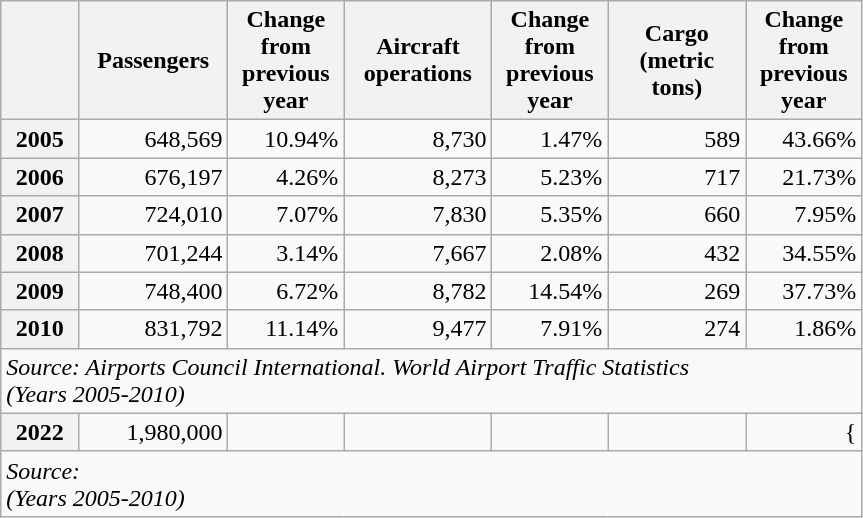<table class="wikitable"  style="text-align:right; width:575px">
<tr>
<th style="width:50px"></th>
<th style="width:100px">Passengers</th>
<th style="width:75px">Change from previous year</th>
<th style="width:100px">Aircraft operations</th>
<th style="width:75px">Change from previous year</th>
<th style="width:100px">Cargo<br>(metric tons)</th>
<th style="width:75px">Change from previous year</th>
</tr>
<tr>
<th>2005</th>
<td>648,569</td>
<td>10.94%</td>
<td>8,730</td>
<td> 1.47%</td>
<td>589</td>
<td>43.66%</td>
</tr>
<tr>
<th>2006</th>
<td>676,197</td>
<td> 4.26%</td>
<td>8,273</td>
<td> 5.23%</td>
<td>717</td>
<td>21.73%</td>
</tr>
<tr>
<th>2007</th>
<td>724,010</td>
<td> 7.07%</td>
<td>7,830</td>
<td> 5.35%</td>
<td>660</td>
<td> 7.95%</td>
</tr>
<tr>
<th>2008</th>
<td>701,244</td>
<td> 3.14%</td>
<td>7,667</td>
<td> 2.08%</td>
<td>432</td>
<td>34.55%</td>
</tr>
<tr>
<th>2009</th>
<td>748,400</td>
<td> 6.72%</td>
<td>8,782</td>
<td>14.54%</td>
<td>269</td>
<td>37.73%</td>
</tr>
<tr>
<th>2010</th>
<td>831,792</td>
<td>11.14%</td>
<td>9,477</td>
<td> 7.91%</td>
<td>274</td>
<td> 1.86%</td>
</tr>
<tr>
<td colspan="7" style="text-align:left;"><em>Source: Airports Council International. World Airport Traffic Statistics<br>(Years 2005-2010)</em></td>
</tr>
<tr>
<th>2022</th>
<td>1,980,000</td>
<td></td>
<td></td>
<td></td>
<td></td>
<td>{</td>
</tr>
<tr>
<td colspan="7" style="text-align:left;"><em>Source: <br>(Years 2005-2010)</em></td>
</tr>
</table>
